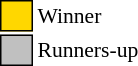<table class="toccolours" style="font-size:90%; white-space: nowrap">
<tr>
<td style="background:gold; border:1px solid black">     </td>
<td>Winner</td>
</tr>
<tr>
<td style="background:silver; border:1px solid black">     </td>
<td>Runners-up</td>
</tr>
</table>
